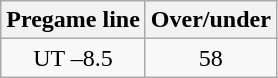<table class="wikitable">
<tr align="center">
<th style=>Pregame line</th>
<th style=>Over/under</th>
</tr>
<tr align="center">
<td>UT –8.5</td>
<td>58</td>
</tr>
</table>
